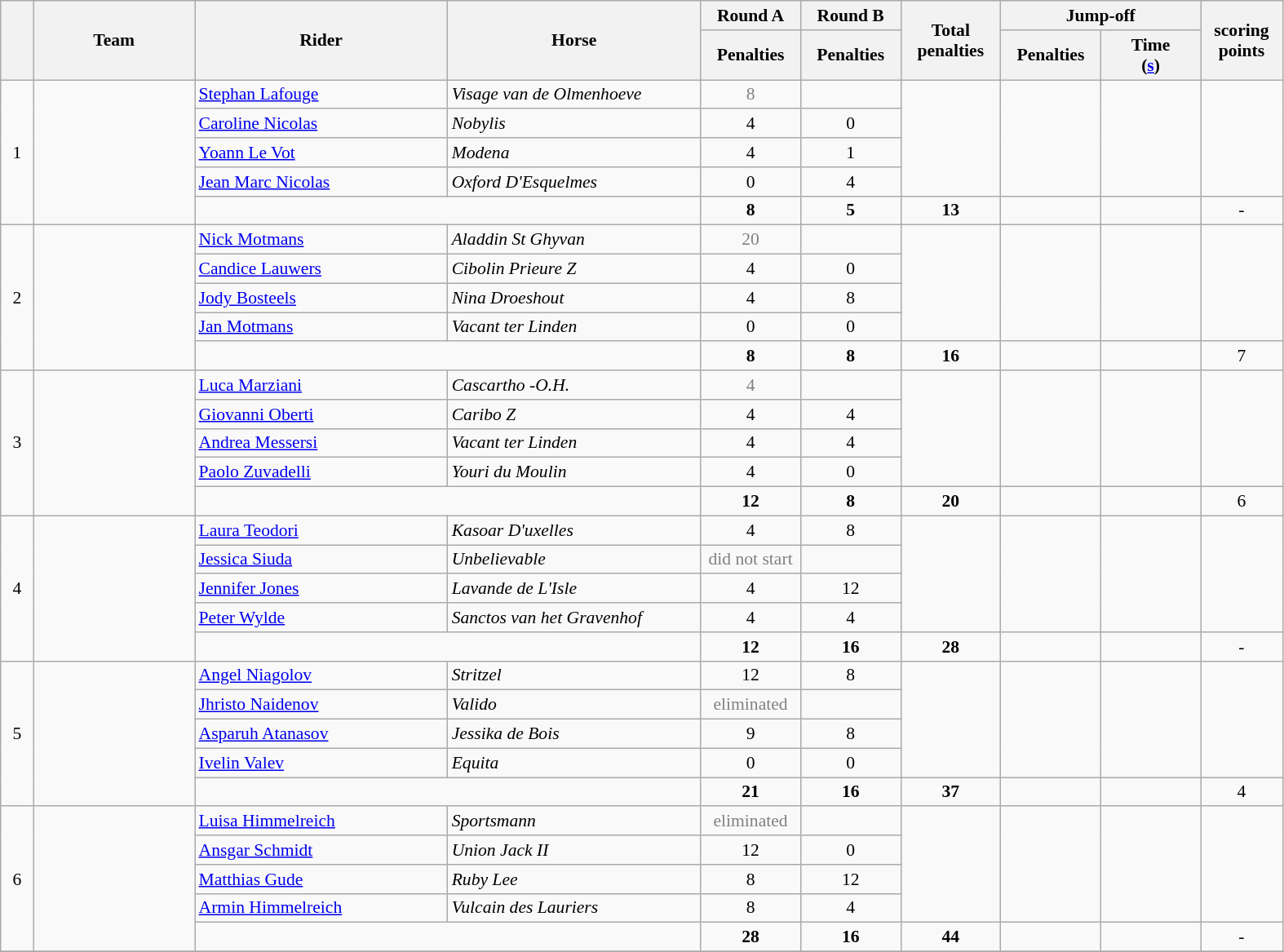<table class="wikitable" style="font-size: 90%">
<tr>
<th rowspan=2 width=20></th>
<th rowspan=2 width=125>Team</th>
<th rowspan=2 width=200>Rider</th>
<th rowspan=2 width=200>Horse</th>
<th>Round A</th>
<th>Round B</th>
<th rowspan=2 width=75>Total penalties</th>
<th colspan=2>Jump-off</th>
<th rowspan=2 width=60>scoring<br>points</th>
</tr>
<tr>
<th width=75>Penalties</th>
<th width=75>Penalties</th>
<th width=75>Penalties</th>
<th width=75>Time<br>(<a href='#'>s</a>)</th>
</tr>
<tr>
<td rowspan=5 align=center>1</td>
<td rowspan=5></td>
<td><a href='#'>Stephan Lafouge</a></td>
<td><em>Visage van de Olmenhoeve</em></td>
<td align=center style=color:gray>8</td>
<td align=center></td>
<td rowspan=4></td>
<td rowspan=4></td>
<td rowspan=4></td>
<td rowspan=4></td>
</tr>
<tr>
<td><a href='#'>Caroline Nicolas</a></td>
<td><em>Nobylis</em></td>
<td align=center>4</td>
<td align=center>0</td>
</tr>
<tr>
<td><a href='#'>Yoann Le Vot</a></td>
<td><em>Modena</em></td>
<td align=center>4</td>
<td align=center>1</td>
</tr>
<tr>
<td><a href='#'>Jean Marc Nicolas</a></td>
<td><em>Oxford D'Esquelmes</em></td>
<td align=center>0</td>
<td align=center>4</td>
</tr>
<tr>
<td colspan=2></td>
<td align=center><strong>8</strong></td>
<td align=center><strong>5</strong></td>
<td align=center><strong>13</strong></td>
<td></td>
<td></td>
<td align=center>-</td>
</tr>
<tr>
<td rowspan=5 align=center>2</td>
<td rowspan=5></td>
<td><a href='#'>Nick Motmans</a></td>
<td><em>Aladdin St Ghyvan</em></td>
<td align=center style=color:gray>20</td>
<td align=center></td>
<td rowspan=4></td>
<td rowspan=4></td>
<td rowspan=4></td>
<td rowspan=4></td>
</tr>
<tr>
<td><a href='#'>Candice Lauwers</a></td>
<td><em>Cibolin Prieure Z</em></td>
<td align=center>4</td>
<td align=center>0</td>
</tr>
<tr>
<td><a href='#'>Jody Bosteels</a></td>
<td><em>Nina Droeshout</em></td>
<td align=center>4</td>
<td align=center>8</td>
</tr>
<tr>
<td><a href='#'>Jan Motmans</a></td>
<td><em>Vacant ter Linden</em></td>
<td align=center>0</td>
<td align=center>0</td>
</tr>
<tr>
<td colspan=2></td>
<td align=center><strong>8</strong></td>
<td align=center><strong>8</strong></td>
<td align=center><strong>16</strong></td>
<td></td>
<td></td>
<td align=center>7</td>
</tr>
<tr>
<td rowspan=5 align=center>3</td>
<td rowspan=5></td>
<td><a href='#'>Luca Marziani</a></td>
<td><em>Cascartho -O.H.</em></td>
<td align=center style=color:gray>4</td>
<td align=center></td>
<td rowspan=4></td>
<td rowspan=4></td>
<td rowspan=4></td>
<td rowspan=4></td>
</tr>
<tr>
<td><a href='#'>Giovanni Oberti</a></td>
<td><em>Caribo Z</em></td>
<td align=center>4</td>
<td align=center>4</td>
</tr>
<tr>
<td><a href='#'>Andrea Messersi</a></td>
<td><em>Vacant ter Linden</em></td>
<td align=center>4</td>
<td align=center>4</td>
</tr>
<tr>
<td><a href='#'>Paolo Zuvadelli</a></td>
<td><em>Youri du Moulin</em></td>
<td align=center>4</td>
<td align=center>0</td>
</tr>
<tr>
<td colspan=2></td>
<td align=center><strong>12</strong></td>
<td align=center><strong>8</strong></td>
<td align=center><strong>20</strong></td>
<td></td>
<td></td>
<td align=center>6</td>
</tr>
<tr>
<td rowspan=5 align=center>4</td>
<td rowspan=5></td>
<td><a href='#'>Laura Teodori</a></td>
<td><em>Kasoar D'uxelles</em></td>
<td align=center>4</td>
<td align=center>8</td>
<td rowspan=4></td>
<td rowspan=4></td>
<td rowspan=4></td>
<td rowspan=4></td>
</tr>
<tr>
<td><a href='#'>Jessica Siuda</a></td>
<td><em>Unbelievable</em></td>
<td align=center style=color:gray>did not start</td>
<td align=center></td>
</tr>
<tr>
<td><a href='#'>Jennifer Jones</a></td>
<td><em>Lavande de L'Isle</em></td>
<td align=center>4</td>
<td align=center>12</td>
</tr>
<tr>
<td><a href='#'>Peter Wylde</a></td>
<td><em>Sanctos van het Gravenhof</em></td>
<td align=center>4</td>
<td align=center>4</td>
</tr>
<tr>
<td colspan=2></td>
<td align=center><strong>12</strong></td>
<td align=center><strong>16</strong></td>
<td align=center><strong>28</strong></td>
<td></td>
<td></td>
<td align=center>-</td>
</tr>
<tr>
<td rowspan=5 align=center>5</td>
<td rowspan=5></td>
<td><a href='#'>Angel Niagolov</a></td>
<td><em>Stritzel</em></td>
<td align=center>12</td>
<td align=center>8</td>
<td rowspan=4></td>
<td rowspan=4></td>
<td rowspan=4></td>
<td rowspan=4></td>
</tr>
<tr>
<td><a href='#'>Jhristo Naidenov</a></td>
<td><em>Valido</em></td>
<td align=center style=color:gray>eliminated</td>
<td align=center></td>
</tr>
<tr>
<td><a href='#'>Asparuh Atanasov</a></td>
<td><em>Jessika de Bois</em></td>
<td align=center>9</td>
<td align=center>8</td>
</tr>
<tr>
<td><a href='#'>Ivelin Valev</a></td>
<td><em>Equita</em></td>
<td align=center>0</td>
<td align=center>0</td>
</tr>
<tr>
<td colspan=2></td>
<td align=center><strong>21</strong></td>
<td align=center><strong>16</strong></td>
<td align=center><strong>37</strong></td>
<td></td>
<td></td>
<td align=center>4</td>
</tr>
<tr>
<td rowspan=5 align=center>6</td>
<td rowspan=5></td>
<td><a href='#'>Luisa Himmelreich</a></td>
<td><em>Sportsmann</em></td>
<td align=center style=color:gray>eliminated</td>
<td align=center></td>
<td rowspan=4></td>
<td rowspan=4></td>
<td rowspan=4></td>
<td rowspan=4></td>
</tr>
<tr>
<td><a href='#'>Ansgar Schmidt</a></td>
<td><em>Union Jack II</em></td>
<td align=center>12</td>
<td align=center>0</td>
</tr>
<tr>
<td><a href='#'>Matthias Gude</a></td>
<td><em>Ruby Lee</em></td>
<td align=center>8</td>
<td align=center>12</td>
</tr>
<tr>
<td><a href='#'>Armin Himmelreich</a></td>
<td><em>Vulcain des Lauriers</em></td>
<td align=center>8</td>
<td align=center>4</td>
</tr>
<tr>
<td colspan=2></td>
<td align=center><strong>28</strong></td>
<td align=center><strong>16</strong></td>
<td align=center><strong>44</strong></td>
<td></td>
<td></td>
<td align=center>-</td>
</tr>
<tr>
</tr>
</table>
